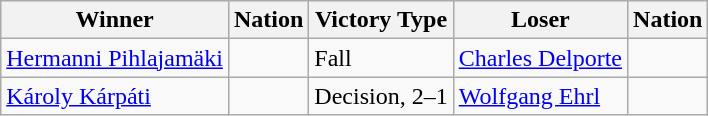<table class="wikitable sortable" style="text-align:left;">
<tr>
<th>Winner</th>
<th>Nation</th>
<th>Victory Type</th>
<th>Loser</th>
<th>Nation</th>
</tr>
<tr>
<td><a href='#'>Hermanni Pihlajamäki</a></td>
<td></td>
<td>Fall</td>
<td><a href='#'>Charles Delporte</a></td>
<td></td>
</tr>
<tr>
<td><a href='#'>Károly Kárpáti</a></td>
<td></td>
<td>Decision, 2–1</td>
<td><a href='#'>Wolfgang Ehrl</a></td>
<td></td>
</tr>
</table>
